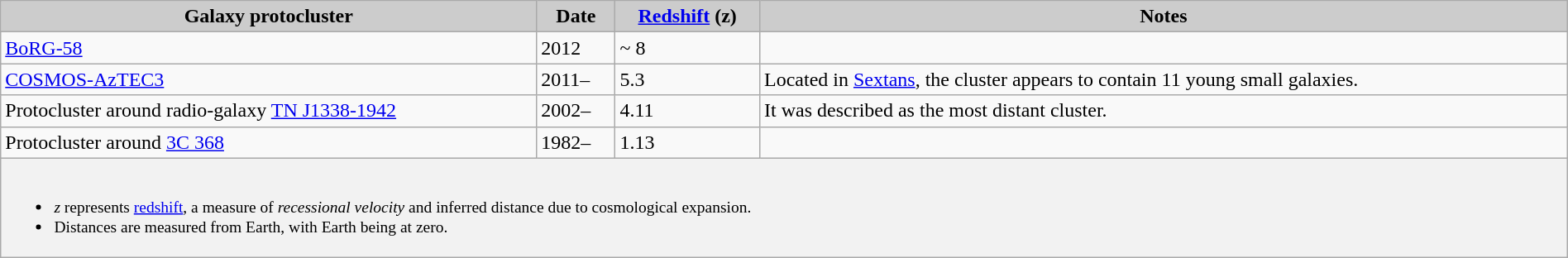<table class="wikitable" width="100%" style="text-align:left;">
<tr>
<th style="background:#CCCCCC;text-align:center;">Galaxy protocluster</th>
<th style="background:#CCCCCC;text-align:center;">Date</th>
<th style="background:#CCCCCC;text-align:center;"><a href='#'>Redshift</a> (z)</th>
<th style="background:#CCCCCC;text-align:center;">Notes</th>
</tr>
<tr>
<td><a href='#'>BoRG-58</a></td>
<td>2012</td>
<td>~ 8</td>
<td></td>
</tr>
<tr>
<td><a href='#'>COSMOS-AzTEC3</a></td>
<td>2011–</td>
<td>5.3</td>
<td>Located in <a href='#'>Sextans</a>, the cluster appears to contain 11 young small galaxies.</td>
</tr>
<tr>
<td>Protocluster around radio-galaxy <a href='#'>TN J1338-1942</a></td>
<td>2002–</td>
<td>4.11</td>
<td>It was described as the most distant cluster.</td>
</tr>
<tr>
<td>Protocluster around <a href='#'>3C 368</a></td>
<td>1982–</td>
<td>1.13</td>
<td></td>
</tr>
<tr>
<td colspan=4 style="font-size: small; background-color: #f2f2f2;"><br><ul><li><em>z</em> represents <a href='#'>redshift</a>, a measure of <em>recessional velocity</em> and inferred distance due to cosmological expansion.</li><li>Distances are measured from Earth, with Earth being at zero.</li></ul></td>
</tr>
</table>
